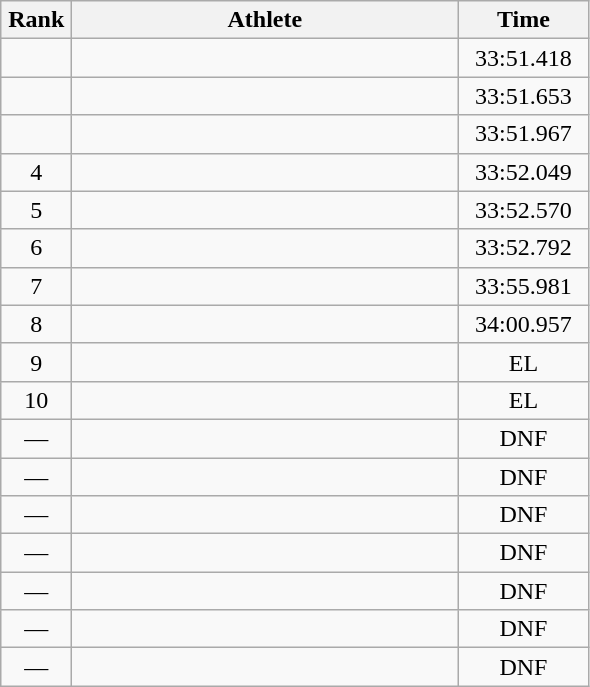<table class=wikitable style="text-align:center">
<tr>
<th width=40>Rank</th>
<th width=250>Athlete</th>
<th width=80>Time</th>
</tr>
<tr>
<td></td>
<td align=left></td>
<td>33:51.418</td>
</tr>
<tr>
<td></td>
<td align=left></td>
<td>33:51.653</td>
</tr>
<tr>
<td></td>
<td align=left></td>
<td>33:51.967</td>
</tr>
<tr>
<td>4</td>
<td align=left></td>
<td>33:52.049</td>
</tr>
<tr>
<td>5</td>
<td align=left></td>
<td>33:52.570</td>
</tr>
<tr>
<td>6</td>
<td align=left></td>
<td>33:52.792</td>
</tr>
<tr>
<td>7</td>
<td align=left></td>
<td>33:55.981</td>
</tr>
<tr>
<td>8</td>
<td align=left></td>
<td>34:00.957</td>
</tr>
<tr>
<td>9</td>
<td align=left></td>
<td>EL</td>
</tr>
<tr>
<td>10</td>
<td align=left></td>
<td>EL</td>
</tr>
<tr>
<td>—</td>
<td align=left></td>
<td>DNF</td>
</tr>
<tr>
<td>—</td>
<td align=left></td>
<td>DNF</td>
</tr>
<tr>
<td>—</td>
<td align=left></td>
<td>DNF</td>
</tr>
<tr>
<td>—</td>
<td align=left></td>
<td>DNF</td>
</tr>
<tr>
<td>—</td>
<td align=left></td>
<td>DNF</td>
</tr>
<tr>
<td>—</td>
<td align=left></td>
<td>DNF</td>
</tr>
<tr>
<td>—</td>
<td align=left></td>
<td>DNF</td>
</tr>
</table>
